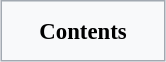<table id="toc"  style="margin: 0 auto; text-align:center; background:#F8F9FA; border: solid 1px #A2A9B1; font-size:95%; padding:0.5em">
<tr>
<td style="padding-left: 1em; padding-right: 1em;"><strong>Contents</strong><br>


</td>
</tr>
</table>
